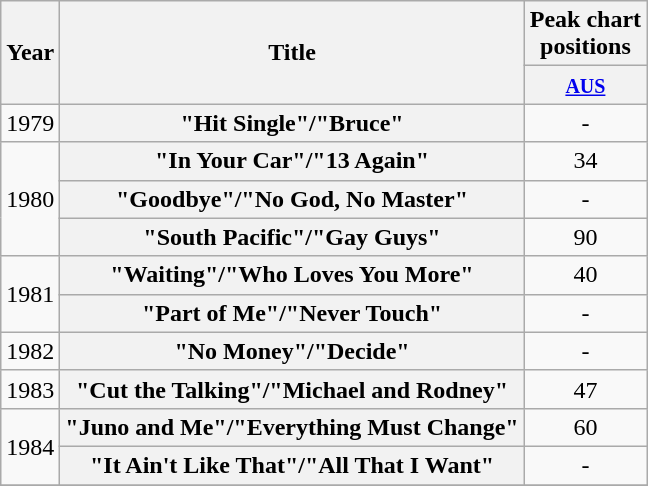<table class="wikitable plainrowheaders" style="text-align:center;" border="1">
<tr>
<th scope="col" rowspan="2">Year</th>
<th scope="col" rowspan="2">Title</th>
<th scope="col" colspan="1">Peak chart<br>positions</th>
</tr>
<tr>
<th scope="col" style="text-align:center;"><small><a href='#'>AUS</a></small><br></th>
</tr>
<tr>
<td>1979</td>
<th scope="row">"Hit Single"/"Bruce"</th>
<td style="text-align:center;">-</td>
</tr>
<tr>
<td rowspan="3">1980</td>
<th scope="row">"In Your Car"/"13 Again"</th>
<td style="text-align:center;">34</td>
</tr>
<tr>
<th scope="row">"Goodbye"/"No God, No Master"</th>
<td style="text-align:center;">-</td>
</tr>
<tr>
<th scope="row">"South Pacific"/"Gay Guys"</th>
<td style="text-align:center;">90</td>
</tr>
<tr>
<td rowspan="2">1981</td>
<th scope="row">"Waiting"/"Who Loves You More"</th>
<td style="text-align:center;">40</td>
</tr>
<tr>
<th scope="row">"Part of Me"/"Never Touch"</th>
<td style="text-align:center;">-</td>
</tr>
<tr>
<td>1982</td>
<th scope="row">"No Money"/"Decide"</th>
<td style="text-align:center;">-</td>
</tr>
<tr>
<td>1983</td>
<th scope="row">"Cut the Talking"/"Michael and Rodney"</th>
<td style="text-align:center;">47</td>
</tr>
<tr>
<td rowspan="2">1984</td>
<th scope="row">"Juno and Me"/"Everything Must Change"</th>
<td style="text-align:center;">60</td>
</tr>
<tr>
<th scope="row">"It Ain't Like That"/"All That I Want"</th>
<td style="text-align:center;">-</td>
</tr>
<tr>
</tr>
</table>
